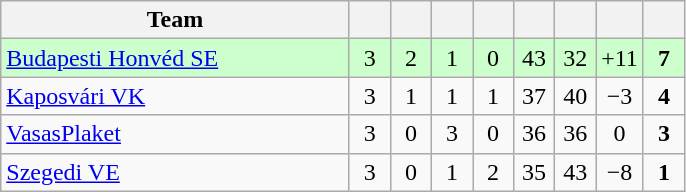<table class="wikitable" style="text-align:center;">
<tr>
<th width=225>Team</th>
<th width=20></th>
<th width=20></th>
<th width=20></th>
<th width=20></th>
<th width=20></th>
<th width=20></th>
<th width=20></th>
<th width=20></th>
</tr>
<tr style="background:#cfc;">
<td align="left"><a href='#'>Budapesti Honvéd SE</a></td>
<td>3</td>
<td>2</td>
<td>1</td>
<td>0</td>
<td>43</td>
<td>32</td>
<td>+11</td>
<td><strong>7</strong></td>
</tr>
<tr>
<td align="left"><a href='#'>Kaposvári VK</a></td>
<td>3</td>
<td>1</td>
<td>1</td>
<td>1</td>
<td>37</td>
<td>40</td>
<td>−3</td>
<td><strong>4</strong></td>
</tr>
<tr>
<td align="left"><a href='#'>VasasPlaket</a></td>
<td>3</td>
<td>0</td>
<td>3</td>
<td>0</td>
<td>36</td>
<td>36</td>
<td>0</td>
<td><strong>3</strong></td>
</tr>
<tr>
<td align="left"><a href='#'>Szegedi VE</a></td>
<td>3</td>
<td>0</td>
<td>1</td>
<td>2</td>
<td>35</td>
<td>43</td>
<td>−8</td>
<td><strong>1</strong></td>
</tr>
</table>
